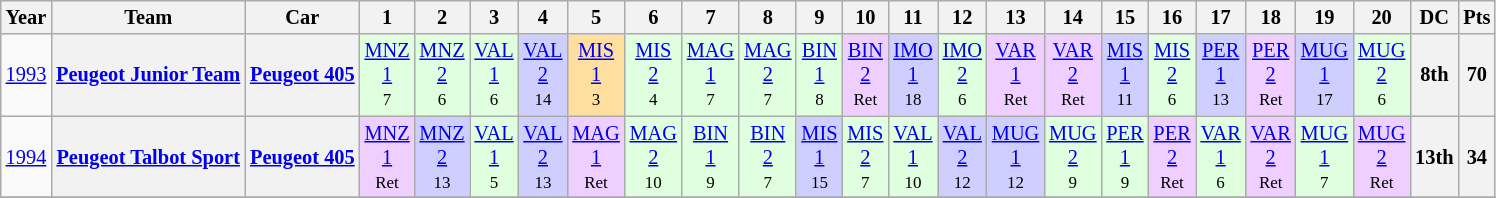<table class="wikitable" style="text-align:center; font-size:85%">
<tr>
<th>Year</th>
<th>Team</th>
<th>Car</th>
<th>1</th>
<th>2</th>
<th>3</th>
<th>4</th>
<th>5</th>
<th>6</th>
<th>7</th>
<th>8</th>
<th>9</th>
<th>10</th>
<th>11</th>
<th>12</th>
<th>13</th>
<th>14</th>
<th>15</th>
<th>16</th>
<th>17</th>
<th>18</th>
<th>19</th>
<th>20</th>
<th>DC</th>
<th>Pts</th>
</tr>
<tr>
<td><a href='#'>1993</a></td>
<th><a href='#'>Peugeot Junior Team</a></th>
<th><a href='#'>Peugeot 405</a></th>
<td style="background:#DFFFDF;"><a href='#'>MNZ<br>1</a><br><small>7</small></td>
<td style="background:#DFFFDF;"><a href='#'>MNZ<br>2</a><br><small>6</small></td>
<td style="background:#DFFFDF;"><a href='#'>VAL<br>1</a><br><small>6</small></td>
<td style="background:#CFCFFF;"><a href='#'>VAL<br>2</a><br><small>14</small></td>
<td style="background:#FFDF9F;"><a href='#'>MIS<br>1</a><br><small>3</small></td>
<td style="background:#DFFFDF;"><a href='#'>MIS<br>2</a><br><small>4</small></td>
<td style="background:#DFFFDF;"><a href='#'>MAG<br>1</a><br><small>7</small></td>
<td style="background:#DFFFDF;"><a href='#'>MAG<br>2</a><br><small>7</small></td>
<td style="background:#DFFFDF;"><a href='#'>BIN<br>1</a><br><small>8</small></td>
<td style="background:#EFCFFF;"><a href='#'>BIN<br>2</a><br><small>Ret</small></td>
<td style="background:#CFCFFF;"><a href='#'>IMO<br>1</a><br><small>18</small></td>
<td style="background:#DFFFDF;"><a href='#'>IMO<br>2</a><br><small>6</small></td>
<td style="background:#EFCFFF;"><a href='#'>VAR<br>1</a><br><small>Ret</small></td>
<td style="background:#EFCFFF;"><a href='#'>VAR<br>2</a><br><small>Ret</small></td>
<td style="background:#CFCFFF;"><a href='#'>MIS<br>1</a><br><small>11</small></td>
<td style="background:#DFFFDF;"><a href='#'>MIS<br>2</a><br><small>6</small></td>
<td style="background:#CFCFFF;"><a href='#'>PER<br>1</a><br><small>13</small></td>
<td style="background:#EFCFFF;"><a href='#'>PER<br>2</a><br><small>Ret</small></td>
<td style="background:#CFCFFF;"><a href='#'>MUG<br>1</a><br><small>17</small></td>
<td style="background:#DFFFDF;"><a href='#'>MUG<br>2</a><br><small>6</small></td>
<th>8th</th>
<th><strong>70</strong></th>
</tr>
<tr>
<td><a href='#'>1994</a></td>
<th><a href='#'>Peugeot Talbot Sport</a></th>
<th><a href='#'>Peugeot 405</a></th>
<td style="background:#EFCFFF;"><a href='#'>MNZ<br>1</a><br><small>Ret</small></td>
<td style="background:#CFCFFF;"><a href='#'>MNZ<br>2</a><br><small>13</small></td>
<td style="background:#DFFFDF;"><a href='#'>VAL<br>1</a><br><small>5</small></td>
<td style="background:#CFCFFF;"><a href='#'>VAL<br>2</a><br><small>13</small></td>
<td style="background:#EFCFFF;"><a href='#'>MAG<br>1</a><br><small>Ret</small></td>
<td style="background:#DFFFDF;"><a href='#'>MAG<br>2</a><br><small>10</small></td>
<td style="background:#DFFFDF;"><a href='#'>BIN<br>1</a><br><small>9</small></td>
<td style="background:#DFFFDF;"><a href='#'>BIN<br>2</a><br><small>7</small></td>
<td style="background:#CFCFFF;"><a href='#'>MIS<br>1</a><br><small>15</small></td>
<td style="background:#DFFFDF;"><a href='#'>MIS<br>2</a><br><small>7</small></td>
<td style="background:#DFFFDF;"><a href='#'>VAL<br>1</a><br><small>10</small></td>
<td style="background:#CFCFFF;"><a href='#'>VAL<br>2</a><br><small>12</small></td>
<td style="background:#CFCFFF;"><a href='#'>MUG<br>1</a><br><small>12</small></td>
<td style="background:#DFFFDF;"><a href='#'>MUG<br>2</a><br><small>9</small></td>
<td style="background:#DFFFDF;"><a href='#'>PER<br>1</a><br><small>9</small></td>
<td style="background:#EFCFFF;"><a href='#'>PER<br>2</a><br><small>Ret</small></td>
<td style="background:#DFFFDF;"><a href='#'>VAR<br>1</a><br><small>6</small></td>
<td style="background:#EFCFFF;"><a href='#'>VAR<br>2</a><br><small>Ret</small></td>
<td style="background:#DFFFDF;"><a href='#'>MUG<br>1</a><br><small>7</small></td>
<td style="background:#EFCFFF;"><a href='#'>MUG<br>2</a><br><small>Ret</small></td>
<th>13th</th>
<th>34</th>
</tr>
<tr>
</tr>
</table>
